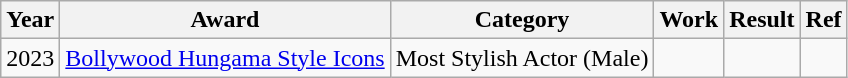<table class="wikitable">
<tr>
<th>Year</th>
<th>Award </th>
<th>Category</th>
<th>Work</th>
<th>Result</th>
<th>Ref</th>
</tr>
<tr>
<td>2023</td>
<td><a href='#'>Bollywood Hungama Style Icons</a></td>
<td>Most Stylish Actor (Male)</td>
<td></td>
<td></td>
<td></td>
</tr>
</table>
